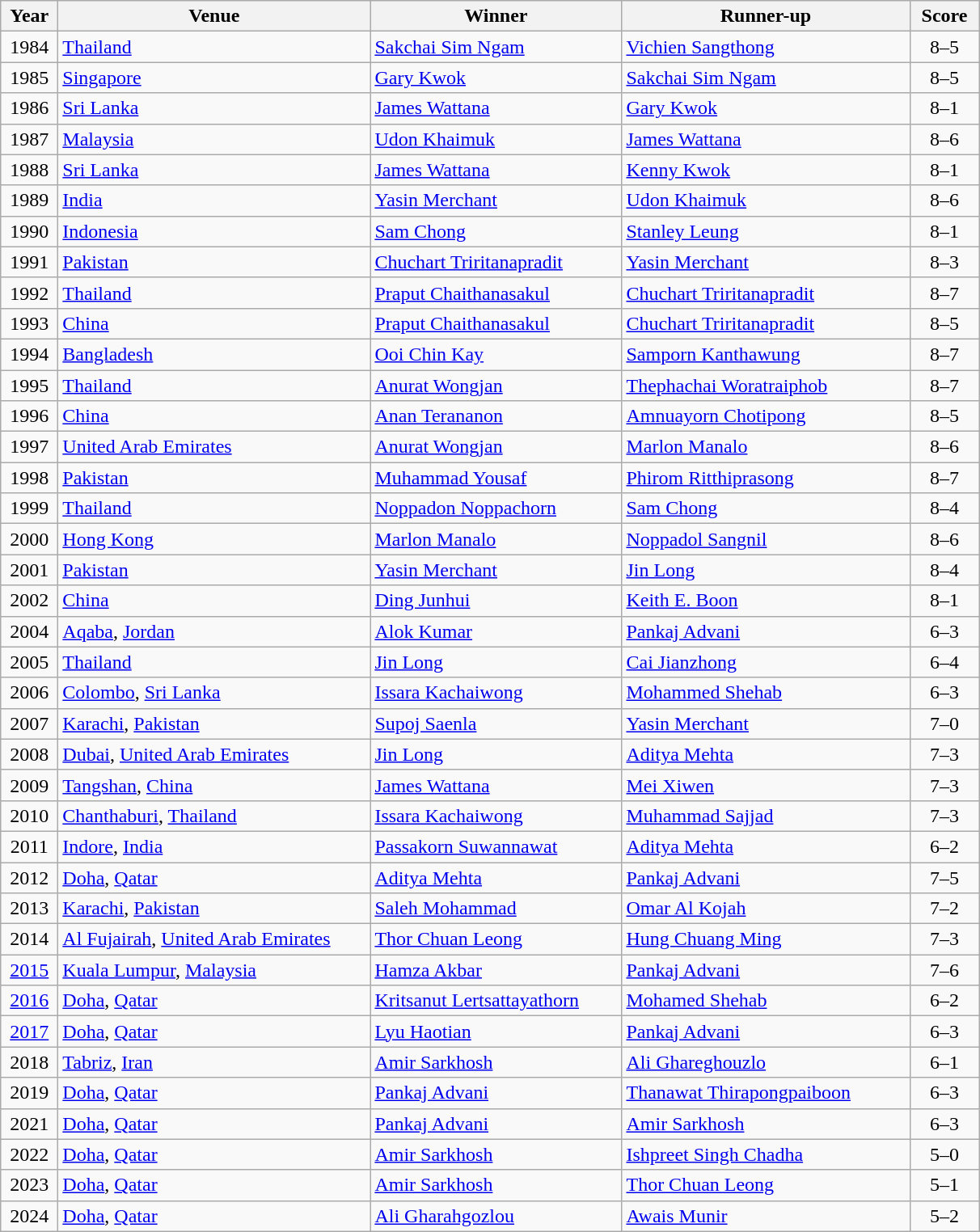<table class="wikitable">
<tr>
<th width=40>Year</th>
<th width=250>Venue</th>
<th width=200>Winner</th>
<th width=230>Runner-up</th>
<th width=50>Score</th>
</tr>
<tr>
<td align = "center">1984</td>
<td> <a href='#'>Thailand</a></td>
<td> <a href='#'>Sakchai Sim Ngam</a></td>
<td> <a href='#'>Vichien Sangthong</a></td>
<td align = "center">8–5</td>
</tr>
<tr>
<td align = "center">1985</td>
<td> <a href='#'>Singapore</a></td>
<td> <a href='#'>Gary Kwok</a></td>
<td> <a href='#'>Sakchai Sim Ngam</a></td>
<td align = "center">8–5</td>
</tr>
<tr>
<td align = "center">1986</td>
<td> <a href='#'>Sri Lanka</a></td>
<td> <a href='#'>James Wattana</a></td>
<td> <a href='#'>Gary Kwok</a></td>
<td align = "center">8–1</td>
</tr>
<tr>
<td align = "center">1987</td>
<td> <a href='#'>Malaysia</a></td>
<td> <a href='#'>Udon Khaimuk</a></td>
<td> <a href='#'>James Wattana</a></td>
<td align = "center">8–6</td>
</tr>
<tr>
<td align = "center">1988</td>
<td> <a href='#'>Sri Lanka</a></td>
<td> <a href='#'>James Wattana</a></td>
<td> <a href='#'>Kenny Kwok</a></td>
<td align = "center">8–1</td>
</tr>
<tr>
<td align = "center">1989</td>
<td> <a href='#'>India</a></td>
<td> <a href='#'>Yasin Merchant</a></td>
<td> <a href='#'>Udon Khaimuk</a></td>
<td align = "center">8–6</td>
</tr>
<tr>
<td align = "center">1990</td>
<td> <a href='#'>Indonesia</a></td>
<td> <a href='#'>Sam Chong</a></td>
<td> <a href='#'>Stanley Leung</a></td>
<td align = "center">8–1</td>
</tr>
<tr>
<td align = "center">1991</td>
<td> <a href='#'>Pakistan</a></td>
<td> <a href='#'>Chuchart Triritanapradit</a></td>
<td> <a href='#'>Yasin Merchant</a></td>
<td align = "center">8–3</td>
</tr>
<tr>
<td align = "center">1992</td>
<td> <a href='#'>Thailand</a></td>
<td> <a href='#'>Praput Chaithanasakul</a></td>
<td> <a href='#'>Chuchart Triritanapradit</a></td>
<td align = "center">8–7</td>
</tr>
<tr>
<td align = "center">1993</td>
<td> <a href='#'>China</a></td>
<td> <a href='#'>Praput Chaithanasakul</a></td>
<td> <a href='#'>Chuchart Triritanapradit</a></td>
<td align = "center">8–5</td>
</tr>
<tr>
<td align = "center">1994</td>
<td> <a href='#'>Bangladesh</a></td>
<td> <a href='#'>Ooi Chin Kay</a></td>
<td> <a href='#'>Samporn Kanthawung</a></td>
<td align = "center">8–7</td>
</tr>
<tr>
<td align = "center">1995</td>
<td> <a href='#'>Thailand</a></td>
<td> <a href='#'>Anurat Wongjan</a></td>
<td> <a href='#'>Thephachai Woratraiphob</a></td>
<td align = "center">8–7</td>
</tr>
<tr>
<td align = "center">1996</td>
<td> <a href='#'>China</a></td>
<td> <a href='#'>Anan Terananon</a></td>
<td> <a href='#'>Amnuayorn Chotipong</a></td>
<td align = "center">8–5</td>
</tr>
<tr>
<td align = "center">1997</td>
<td> <a href='#'>United Arab Emirates</a></td>
<td> <a href='#'>Anurat Wongjan</a></td>
<td> <a href='#'>Marlon Manalo</a></td>
<td align = "center">8–6</td>
</tr>
<tr>
<td align = "center">1998</td>
<td> <a href='#'>Pakistan</a></td>
<td> <a href='#'>Muhammad Yousaf</a></td>
<td> <a href='#'>Phirom Ritthiprasong</a></td>
<td align = "center">8–7</td>
</tr>
<tr>
<td align = "center">1999</td>
<td> <a href='#'>Thailand</a></td>
<td> <a href='#'>Noppadon Noppachorn</a></td>
<td> <a href='#'>Sam Chong</a></td>
<td align = "center">8–4</td>
</tr>
<tr>
<td align = "center">2000</td>
<td> <a href='#'>Hong Kong</a></td>
<td> <a href='#'>Marlon Manalo</a></td>
<td> <a href='#'>Noppadol Sangnil</a></td>
<td align = "center">8–6</td>
</tr>
<tr>
<td align = "center">2001</td>
<td> <a href='#'>Pakistan</a></td>
<td> <a href='#'>Yasin Merchant</a></td>
<td> <a href='#'>Jin Long</a></td>
<td align = "center">8–4</td>
</tr>
<tr>
<td align = "center">2002</td>
<td> <a href='#'>China</a></td>
<td> <a href='#'>Ding Junhui</a></td>
<td> <a href='#'>Keith E. Boon</a></td>
<td align = "center">8–1</td>
</tr>
<tr>
<td align = "center">2004</td>
<td> <a href='#'>Aqaba</a>, <a href='#'>Jordan</a></td>
<td> <a href='#'>Alok Kumar</a></td>
<td> <a href='#'>Pankaj Advani</a></td>
<td align = "center">6–3</td>
</tr>
<tr>
<td align = "center">2005</td>
<td> <a href='#'>Thailand</a></td>
<td> <a href='#'>Jin Long</a></td>
<td> <a href='#'>Cai Jianzhong</a></td>
<td align = "center">6–4</td>
</tr>
<tr>
<td align = "center">2006</td>
<td> <a href='#'>Colombo</a>, <a href='#'>Sri Lanka</a></td>
<td> <a href='#'>Issara Kachaiwong</a></td>
<td> <a href='#'>Mohammed Shehab</a></td>
<td align = "center">6–3</td>
</tr>
<tr>
<td align = "center">2007</td>
<td> <a href='#'>Karachi</a>, <a href='#'>Pakistan</a></td>
<td> <a href='#'>Supoj Saenla</a></td>
<td> <a href='#'>Yasin Merchant</a></td>
<td align = "center">7–0</td>
</tr>
<tr>
<td align = "center">2008</td>
<td> <a href='#'>Dubai</a>, <a href='#'>United Arab Emirates</a></td>
<td> <a href='#'>Jin Long</a></td>
<td> <a href='#'>Aditya Mehta</a></td>
<td align = "center">7–3</td>
</tr>
<tr>
<td align = "center">2009</td>
<td> <a href='#'>Tangshan</a>, <a href='#'>China</a></td>
<td> <a href='#'>James Wattana</a></td>
<td> <a href='#'>Mei Xiwen</a></td>
<td align = "center">7–3</td>
</tr>
<tr>
<td align = "center">2010</td>
<td> <a href='#'>Chanthaburi</a>, <a href='#'>Thailand</a></td>
<td> <a href='#'>Issara Kachaiwong</a></td>
<td> <a href='#'>Muhammad Sajjad</a></td>
<td align = "center">7–3</td>
</tr>
<tr>
<td align = "center">2011</td>
<td> <a href='#'>Indore</a>, <a href='#'>India</a></td>
<td> <a href='#'>Passakorn Suwannawat</a></td>
<td> <a href='#'>Aditya Mehta</a></td>
<td align = "center">6–2</td>
</tr>
<tr>
<td align = "center">2012</td>
<td> <a href='#'>Doha</a>, <a href='#'>Qatar</a></td>
<td> <a href='#'>Aditya Mehta</a></td>
<td> <a href='#'>Pankaj Advani</a></td>
<td align = "center">7–5</td>
</tr>
<tr>
<td align = "center">2013</td>
<td> <a href='#'>Karachi</a>, <a href='#'>Pakistan</a></td>
<td> <a href='#'>Saleh Mohammad</a></td>
<td> <a href='#'>Omar Al Kojah</a></td>
<td align = "center">7–2</td>
</tr>
<tr>
<td align = "center">2014</td>
<td> <a href='#'>Al Fujairah</a>, <a href='#'>United Arab Emirates</a></td>
<td> <a href='#'>Thor Chuan Leong</a></td>
<td> <a href='#'>Hung Chuang Ming</a></td>
<td align = "center">7–3</td>
</tr>
<tr>
<td align = "center"><a href='#'>2015</a></td>
<td> <a href='#'>Kuala Lumpur</a>, <a href='#'>Malaysia</a></td>
<td> <a href='#'>Hamza Akbar</a></td>
<td> <a href='#'>Pankaj Advani</a></td>
<td align = "center">7–6</td>
</tr>
<tr>
<td align = "center"><a href='#'>2016</a></td>
<td> <a href='#'>Doha</a>, <a href='#'>Qatar</a></td>
<td> <a href='#'>Kritsanut Lertsattayathorn</a></td>
<td> <a href='#'>Mohamed Shehab</a></td>
<td align = "center">6–2</td>
</tr>
<tr>
<td align = "center"><a href='#'>2017</a></td>
<td> <a href='#'>Doha</a>, <a href='#'>Qatar</a></td>
<td> <a href='#'>Lyu Haotian</a></td>
<td> <a href='#'>Pankaj Advani</a></td>
<td align = "center">6–3</td>
</tr>
<tr>
<td align = "center">2018</td>
<td> <a href='#'>Tabriz</a>, <a href='#'>Iran</a></td>
<td> <a href='#'>Amir Sarkhosh</a></td>
<td> <a href='#'>Ali Ghareghouzlo</a></td>
<td align = "center">6–1</td>
</tr>
<tr>
<td align = "center">2019</td>
<td> <a href='#'>Doha</a>, <a href='#'>Qatar</a></td>
<td> <a href='#'>Pankaj Advani</a></td>
<td> <a href='#'>Thanawat Thirapongpaiboon</a></td>
<td align = "center">6–3</td>
</tr>
<tr>
<td align = "center">2021</td>
<td> <a href='#'>Doha</a>, <a href='#'>Qatar</a></td>
<td> <a href='#'>Pankaj Advani</a></td>
<td> <a href='#'>Amir Sarkhosh</a></td>
<td align = "center">6–3</td>
</tr>
<tr>
<td align = "center">2022</td>
<td> <a href='#'>Doha</a>, <a href='#'>Qatar</a></td>
<td> <a href='#'>Amir Sarkhosh</a></td>
<td> <a href='#'>Ishpreet Singh Chadha</a></td>
<td align = "center">5–0</td>
</tr>
<tr>
<td align = "center">2023</td>
<td> <a href='#'>Doha</a>, <a href='#'>Qatar</a></td>
<td> <a href='#'>Amir Sarkhosh</a></td>
<td> <a href='#'>Thor Chuan Leong</a></td>
<td align = "center">5–1</td>
</tr>
<tr>
<td align = "center">2024</td>
<td> <a href='#'>Doha</a>, <a href='#'>Qatar</a></td>
<td> <a href='#'>Ali Gharahgozlou</a></td>
<td> <a href='#'>Awais Munir</a></td>
<td align = "center">5–2</td>
</tr>
</table>
